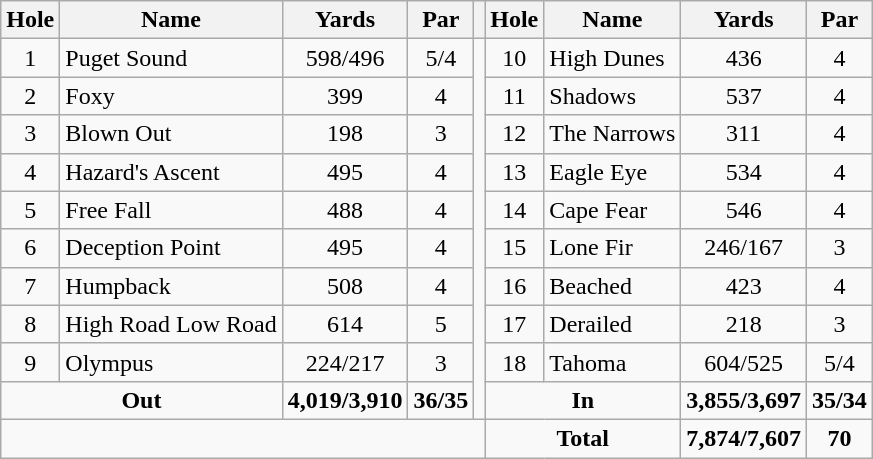<table class=wikitable>
<tr>
<th>Hole</th>
<th>Name</th>
<th>Yards</th>
<th>Par</th>
<th></th>
<th>Hole</th>
<th>Name</th>
<th>Yards</th>
<th>Par</th>
</tr>
<tr>
<td align=center>1</td>
<td>Puget Sound</td>
<td align=center>598/496</td>
<td align=center>5/4</td>
<td rowspan=10></td>
<td align=center>10</td>
<td>High Dunes</td>
<td align=center>436</td>
<td align=center>4</td>
</tr>
<tr>
<td align=center>2</td>
<td>Foxy</td>
<td align=center>399</td>
<td align=center>4</td>
<td align=center>11</td>
<td>Shadows</td>
<td align=center>537</td>
<td align=center>4</td>
</tr>
<tr>
<td align=center>3</td>
<td>Blown Out</td>
<td align=center>198</td>
<td align=center>3</td>
<td align=center>12</td>
<td>The Narrows</td>
<td align=center>311</td>
<td align=center>4</td>
</tr>
<tr>
<td align=center>4</td>
<td>Hazard's Ascent</td>
<td align=center>495</td>
<td align=center>4</td>
<td align=center>13</td>
<td>Eagle Eye</td>
<td align=center>534</td>
<td align=center>4</td>
</tr>
<tr>
<td align=center>5</td>
<td>Free Fall</td>
<td align=center>488</td>
<td align=center>4</td>
<td align=center>14</td>
<td>Cape Fear</td>
<td align=center>546</td>
<td align=center>4</td>
</tr>
<tr>
<td align=center>6</td>
<td>Deception Point</td>
<td align=center>495</td>
<td align=center>4</td>
<td align=center>15</td>
<td>Lone Fir</td>
<td align=center>246/167</td>
<td align=center>3</td>
</tr>
<tr>
<td align=center>7</td>
<td>Humpback</td>
<td align=center>508</td>
<td align=center>4</td>
<td align=center>16</td>
<td>Beached</td>
<td align=center>423</td>
<td align=center>4</td>
</tr>
<tr>
<td align=center>8</td>
<td>High Road Low Road</td>
<td align=center>614</td>
<td align=center>5</td>
<td align=center>17</td>
<td>Derailed</td>
<td align=center>218</td>
<td align=center>3</td>
</tr>
<tr>
<td align=center>9</td>
<td>Olympus</td>
<td align=center>224/217</td>
<td align=center>3</td>
<td align=center>18</td>
<td>Tahoma</td>
<td align=center>604/525</td>
<td align=center>5/4</td>
</tr>
<tr>
<td colspan=2 align=center><strong>Out</strong></td>
<td align=center><strong>4,019/3,910</strong></td>
<td align=center><strong>36/35</strong></td>
<td colspan=2 align=center><strong>In</strong></td>
<td align=center><strong>3,855/3,697</strong></td>
<td align=center><strong>35/34</strong></td>
</tr>
<tr>
<td colspan=5></td>
<td colspan=2 align=center><strong>Total</strong></td>
<td align=center><strong>7,874/7,607</strong></td>
<td align=center><strong>70</strong></td>
</tr>
</table>
